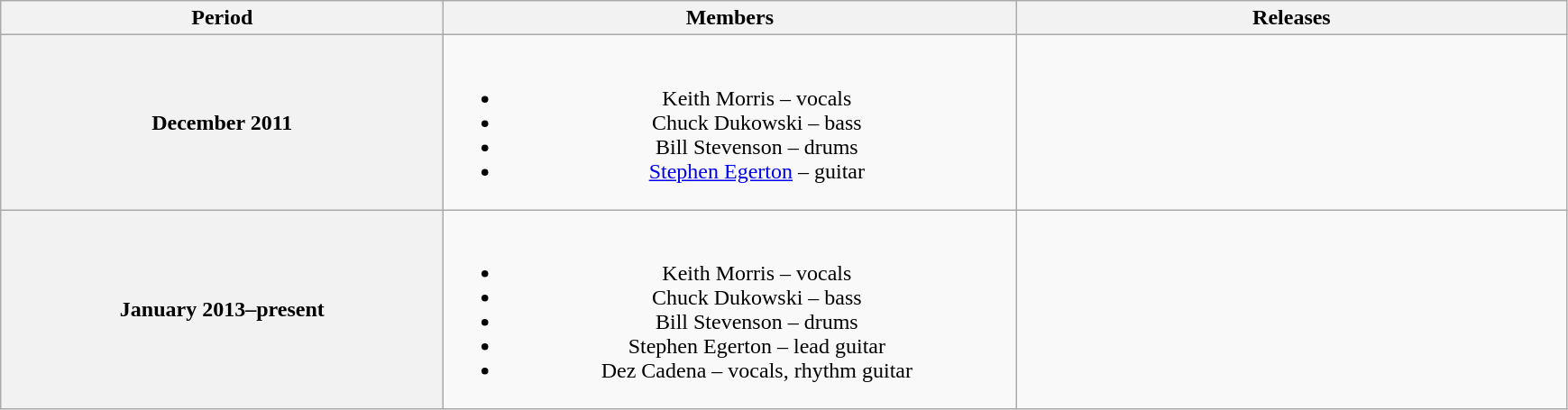<table class="wikitable plainrowheaders" style="text-align:center;">
<tr>
<th scope="col" style="width:20em;">Period</th>
<th scope="col" style="width:26em;">Members</th>
<th scope="col" style="width:25em;">Releases</th>
</tr>
<tr>
<th>December 2011</th>
<td><br><ul><li>Keith Morris – vocals</li><li>Chuck Dukowski – bass</li><li>Bill Stevenson – drums</li><li><a href='#'>Stephen Egerton</a> – guitar</li></ul></td>
<td></td>
</tr>
<tr>
<th>January 2013–present</th>
<td><br><ul><li>Keith Morris – vocals</li><li>Chuck Dukowski – bass</li><li>Bill Stevenson – drums</li><li>Stephen Egerton – lead guitar</li><li>Dez Cadena – vocals, rhythm guitar</li></ul></td>
<td></td>
</tr>
</table>
